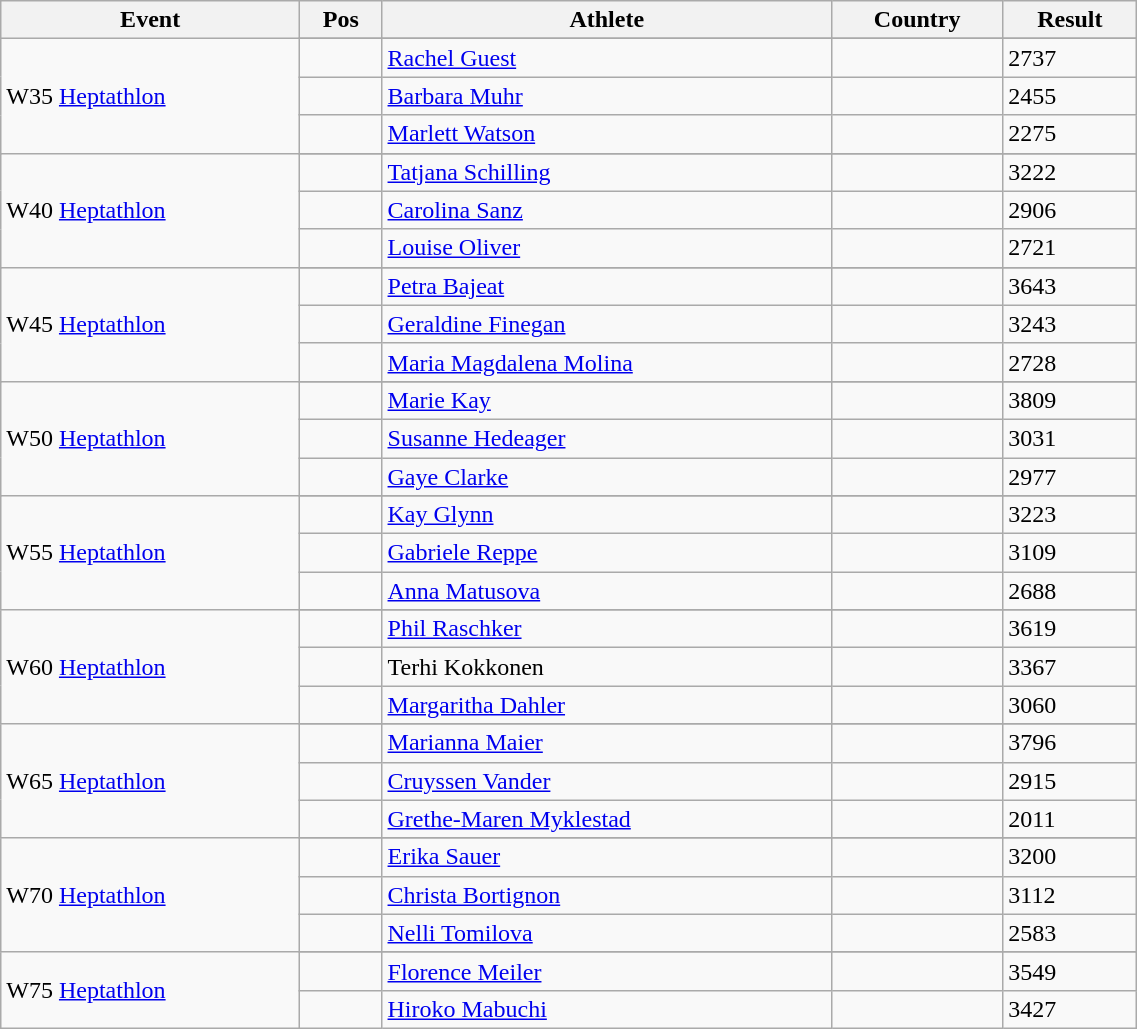<table class="wikitable" style="width:60%;">
<tr>
<th>Event</th>
<th>Pos</th>
<th>Athlete</th>
<th>Country</th>
<th>Result</th>
</tr>
<tr>
<td rowspan="4">W35 <a href='#'>Heptathlon</a></td>
</tr>
<tr>
<td align=center></td>
<td align=left><a href='#'>Rachel Guest</a></td>
<td align=left></td>
<td>2737</td>
</tr>
<tr>
<td align=center></td>
<td align=left><a href='#'>Barbara Muhr</a></td>
<td align=left></td>
<td>2455</td>
</tr>
<tr>
<td align=center></td>
<td align=left><a href='#'>Marlett Watson</a></td>
<td align=left></td>
<td>2275</td>
</tr>
<tr>
<td rowspan="4">W40 <a href='#'>Heptathlon</a></td>
</tr>
<tr>
<td align=center></td>
<td align=left><a href='#'>Tatjana Schilling</a></td>
<td align=left></td>
<td>3222</td>
</tr>
<tr>
<td align=center></td>
<td align=left><a href='#'>Carolina Sanz</a></td>
<td align=left></td>
<td>2906</td>
</tr>
<tr>
<td align=center></td>
<td align=left><a href='#'>Louise Oliver</a></td>
<td align=left></td>
<td>2721</td>
</tr>
<tr>
<td rowspan="4">W45 <a href='#'>Heptathlon</a></td>
</tr>
<tr>
<td align=center></td>
<td align=left><a href='#'>Petra Bajeat</a></td>
<td align=left></td>
<td>3643</td>
</tr>
<tr>
<td align=center></td>
<td align=left><a href='#'>Geraldine Finegan</a></td>
<td align=left></td>
<td>3243</td>
</tr>
<tr>
<td align=center></td>
<td align=left><a href='#'>Maria Magdalena Molina</a></td>
<td align=left></td>
<td>2728</td>
</tr>
<tr>
<td rowspan="4">W50 <a href='#'>Heptathlon</a></td>
</tr>
<tr>
<td align=center></td>
<td align=left><a href='#'>Marie Kay</a></td>
<td align=left></td>
<td>3809</td>
</tr>
<tr>
<td align=center></td>
<td align=left><a href='#'>Susanne Hedeager</a></td>
<td align=left></td>
<td>3031</td>
</tr>
<tr>
<td align=center></td>
<td align=left><a href='#'>Gaye Clarke</a></td>
<td align=left></td>
<td>2977</td>
</tr>
<tr>
<td rowspan="4">W55 <a href='#'>Heptathlon</a></td>
</tr>
<tr>
<td align=center></td>
<td align=left><a href='#'>Kay Glynn</a></td>
<td align=left></td>
<td>3223</td>
</tr>
<tr>
<td align=center></td>
<td align=left><a href='#'>Gabriele Reppe</a></td>
<td align=left></td>
<td>3109</td>
</tr>
<tr>
<td align=center></td>
<td align=left><a href='#'>Anna Matusova</a></td>
<td align=left></td>
<td>2688</td>
</tr>
<tr>
<td rowspan="4">W60 <a href='#'>Heptathlon</a></td>
</tr>
<tr>
<td align=center></td>
<td align=left><a href='#'>Phil Raschker</a></td>
<td align=left></td>
<td>3619</td>
</tr>
<tr>
<td align=center></td>
<td align=left>Terhi Kokkonen</td>
<td align=left></td>
<td>3367</td>
</tr>
<tr>
<td align=center></td>
<td align=left><a href='#'>Margaritha Dahler</a></td>
<td align=left></td>
<td>3060</td>
</tr>
<tr>
<td rowspan="4">W65 <a href='#'>Heptathlon</a></td>
</tr>
<tr>
<td align=center></td>
<td align=left><a href='#'>Marianna Maier</a></td>
<td align=left></td>
<td>3796</td>
</tr>
<tr>
<td align=center></td>
<td align=left><a href='#'>Cruyssen Vander</a></td>
<td align=left></td>
<td>2915</td>
</tr>
<tr>
<td align=center></td>
<td align=left><a href='#'>Grethe-Maren Myklestad</a></td>
<td align=left></td>
<td>2011</td>
</tr>
<tr>
<td rowspan="4">W70 <a href='#'>Heptathlon</a></td>
</tr>
<tr>
<td align=center></td>
<td align=left><a href='#'>Erika Sauer</a></td>
<td align=left></td>
<td>3200</td>
</tr>
<tr>
<td align=center></td>
<td align=left><a href='#'>Christa Bortignon</a></td>
<td align=left></td>
<td>3112</td>
</tr>
<tr>
<td align=center></td>
<td align=left><a href='#'>Nelli Tomilova</a></td>
<td align=left></td>
<td>2583</td>
</tr>
<tr>
<td rowspan="3">W75 <a href='#'>Heptathlon</a></td>
</tr>
<tr>
<td align=center></td>
<td align=left><a href='#'>Florence Meiler</a></td>
<td align=left></td>
<td>3549</td>
</tr>
<tr>
<td align=center></td>
<td align=left><a href='#'>Hiroko Mabuchi</a></td>
<td align=left></td>
<td>3427</td>
</tr>
</table>
